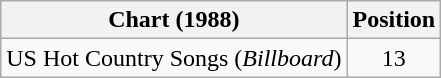<table class="wikitable">
<tr>
<th>Chart (1988)</th>
<th>Position</th>
</tr>
<tr>
<td>US Hot Country Songs (<em>Billboard</em>)</td>
<td align="center">13</td>
</tr>
</table>
